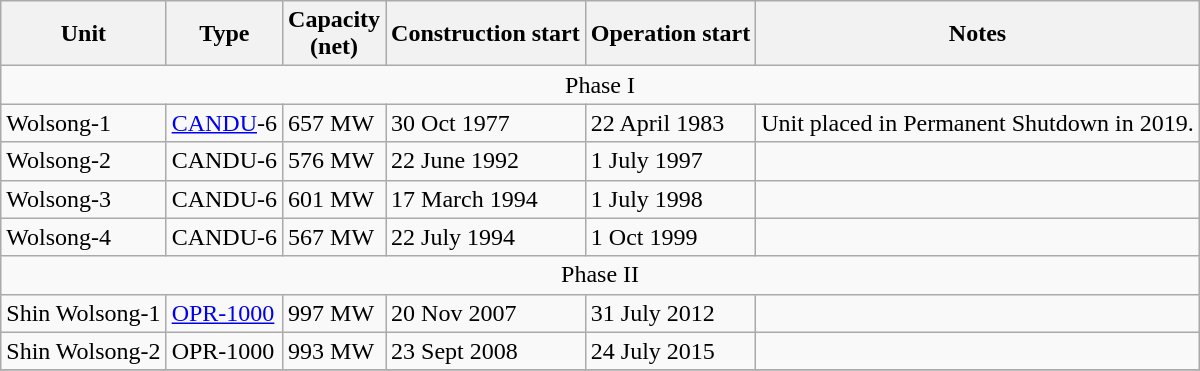<table class="wikitable">
<tr>
<th>Unit</th>
<th>Type</th>
<th>Capacity<br>(net)</th>
<th>Construction start</th>
<th>Operation start</th>
<th>Notes</th>
</tr>
<tr>
<td colspan="6" align="center">Phase I</td>
</tr>
<tr>
<td>Wolsong-1</td>
<td><a href='#'>CANDU</a>-6</td>
<td>657 MW</td>
<td>30 Oct 1977</td>
<td>22 April 1983</td>
<td>Unit placed in Permanent Shutdown in 2019. </td>
</tr>
<tr>
<td>Wolsong-2</td>
<td>CANDU-6</td>
<td>576 MW</td>
<td>22 June 1992</td>
<td>1 July 1997</td>
<td></td>
</tr>
<tr>
<td>Wolsong-3</td>
<td>CANDU-6</td>
<td>601 MW</td>
<td>17 March 1994</td>
<td>1 July 1998</td>
<td></td>
</tr>
<tr>
<td>Wolsong-4</td>
<td>CANDU-6</td>
<td>567 MW</td>
<td>22 July 1994</td>
<td>1 Oct 1999</td>
<td></td>
</tr>
<tr>
<td colspan="6" align="center">Phase II</td>
</tr>
<tr>
<td>Shin Wolsong-1</td>
<td><a href='#'>OPR-1000</a></td>
<td>997 MW</td>
<td>20 Nov 2007</td>
<td>31 July 2012</td>
<td></td>
</tr>
<tr>
<td>Shin Wolsong-2</td>
<td>OPR-1000</td>
<td>993 MW</td>
<td>23 Sept 2008</td>
<td>24 July 2015</td>
<td></td>
</tr>
<tr>
</tr>
</table>
